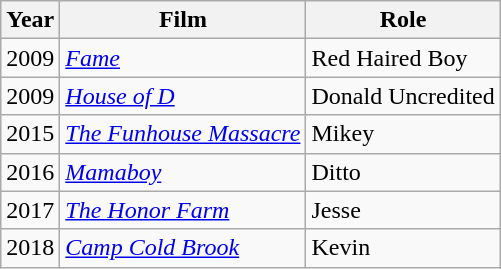<table class="wikitable sortable">
<tr>
<th>Year</th>
<th>Film</th>
<th>Role</th>
</tr>
<tr>
<td>2009</td>
<td><em><a href='#'>Fame</a></em></td>
<td>Red Haired Boy</td>
</tr>
<tr>
<td>2009</td>
<td><em><a href='#'>House of D</a></em></td>
<td>Donald Uncredited</td>
</tr>
<tr>
<td>2015</td>
<td><em><a href='#'>The Funhouse Massacre</a></em></td>
<td>Mikey</td>
</tr>
<tr>
<td>2016</td>
<td><em><a href='#'>Mamaboy</a></em></td>
<td>Ditto</td>
</tr>
<tr>
<td>2017</td>
<td><em><a href='#'>The Honor Farm</a></em></td>
<td>Jesse</td>
</tr>
<tr>
<td>2018</td>
<td><em><a href='#'>Camp Cold Brook</a></em></td>
<td>Kevin</td>
</tr>
</table>
